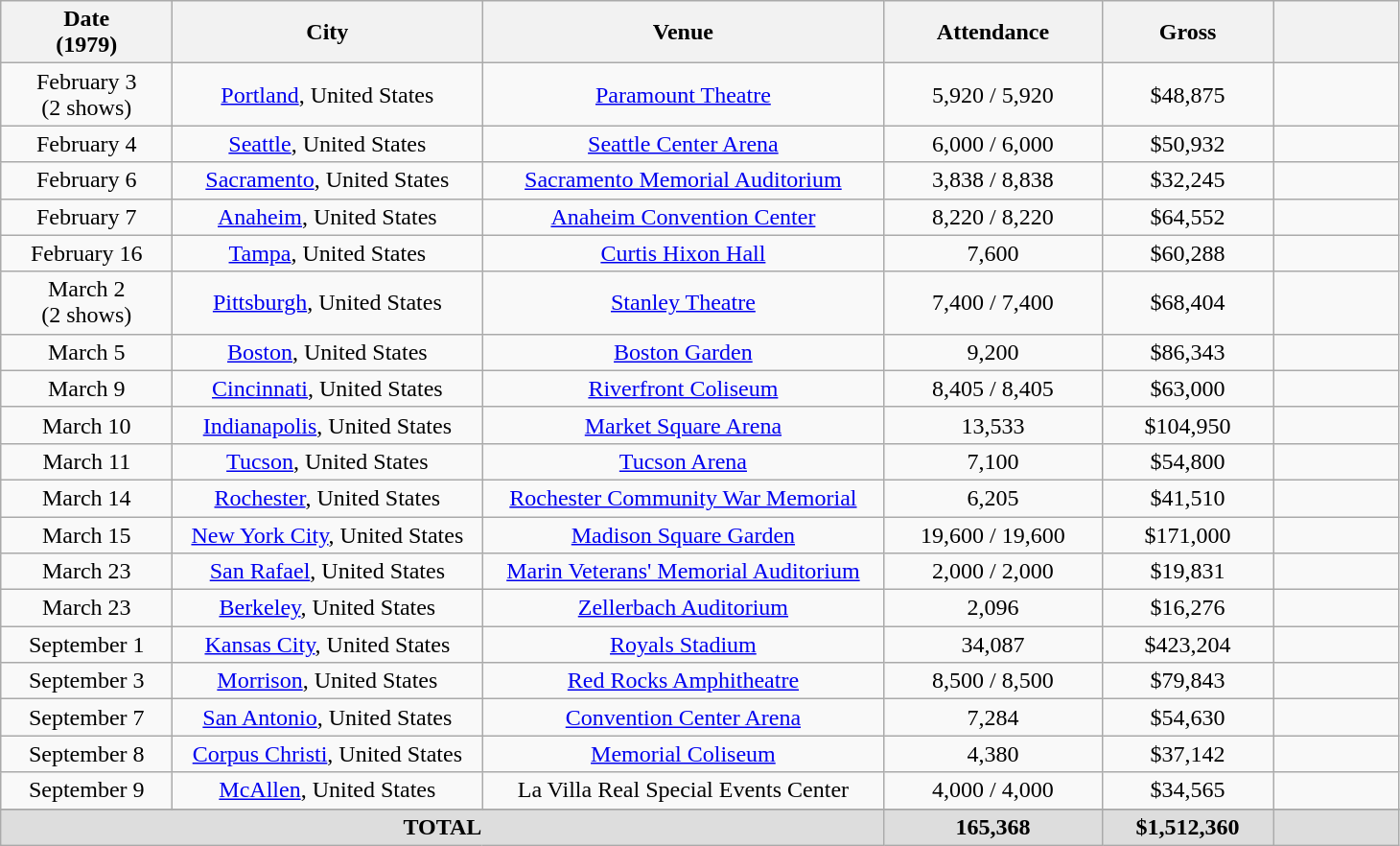<table class="wikitable sortable plainrowheaders" style="text-align:center;">
<tr>
<th scope="col" style="width:7em;">Date<br>(1979)</th>
<th scope="col" style="width:13em;">City</th>
<th scope="col" style="width:17em;">Venue</th>
<th scope="col" style="width:9em;">Attendance</th>
<th scope="col" style="width:7em;">Gross</th>
<th scope="col" style="width:5em;" class="unsortable"></th>
</tr>
<tr>
<td>February 3<br>(2 shows)</td>
<td><a href='#'>Portland</a>, United States</td>
<td><a href='#'>Paramount Theatre</a></td>
<td>5,920 / 5,920</td>
<td>$48,875</td>
<td></td>
</tr>
<tr>
<td>February 4</td>
<td><a href='#'>Seattle</a>, United States</td>
<td><a href='#'>Seattle Center Arena</a></td>
<td>6,000 / 6,000</td>
<td>$50,932</td>
<td></td>
</tr>
<tr>
<td>February 6</td>
<td><a href='#'>Sacramento</a>, United States</td>
<td><a href='#'>Sacramento Memorial Auditorium</a></td>
<td>3,838 / 8,838</td>
<td>$32,245</td>
<td></td>
</tr>
<tr>
<td>February 7</td>
<td><a href='#'>Anaheim</a>, United States</td>
<td><a href='#'>Anaheim Convention Center</a></td>
<td>8,220 / 8,220</td>
<td>$64,552</td>
<td></td>
</tr>
<tr>
<td>February 16</td>
<td><a href='#'>Tampa</a>, United States</td>
<td><a href='#'>Curtis Hixon Hall</a></td>
<td>7,600</td>
<td>$60,288</td>
<td></td>
</tr>
<tr>
<td>March 2<br>(2 shows)</td>
<td><a href='#'>Pittsburgh</a>, United States</td>
<td><a href='#'>Stanley Theatre</a></td>
<td>7,400 / 7,400</td>
<td>$68,404</td>
<td></td>
</tr>
<tr>
<td>March 5</td>
<td><a href='#'>Boston</a>, United States</td>
<td><a href='#'>Boston Garden</a></td>
<td>9,200</td>
<td>$86,343</td>
<td></td>
</tr>
<tr>
<td>March 9</td>
<td><a href='#'>Cincinnati</a>, United States</td>
<td><a href='#'>Riverfront Coliseum</a></td>
<td>8,405 / 8,405</td>
<td>$63,000</td>
<td></td>
</tr>
<tr>
<td>March 10</td>
<td><a href='#'>Indianapolis</a>, United States</td>
<td><a href='#'>Market Square Arena</a></td>
<td>13,533</td>
<td>$104,950</td>
<td></td>
</tr>
<tr>
<td>March 11</td>
<td><a href='#'>Tucson</a>, United States</td>
<td><a href='#'>Tucson Arena</a></td>
<td>7,100</td>
<td>$54,800</td>
<td></td>
</tr>
<tr>
<td>March 14</td>
<td><a href='#'>Rochester</a>, United States</td>
<td><a href='#'>Rochester Community War Memorial</a></td>
<td>6,205</td>
<td>$41,510</td>
<td></td>
</tr>
<tr>
<td>March 15</td>
<td><a href='#'>New York City</a>, United States</td>
<td><a href='#'>Madison Square Garden</a></td>
<td>19,600 / 19,600</td>
<td>$171,000</td>
<td></td>
</tr>
<tr>
<td>March 23</td>
<td><a href='#'>San Rafael</a>, United States</td>
<td><a href='#'>Marin Veterans' Memorial Auditorium</a></td>
<td>2,000 / 2,000</td>
<td>$19,831</td>
<td></td>
</tr>
<tr>
<td>March 23</td>
<td><a href='#'>Berkeley</a>, United States</td>
<td><a href='#'>Zellerbach Auditorium</a></td>
<td>2,096</td>
<td>$16,276</td>
<td></td>
</tr>
<tr>
<td>September 1</td>
<td><a href='#'>Kansas City</a>, United States</td>
<td><a href='#'>Royals Stadium</a></td>
<td>34,087</td>
<td>$423,204</td>
<td></td>
</tr>
<tr>
<td>September 3</td>
<td><a href='#'>Morrison</a>, United States</td>
<td><a href='#'>Red Rocks Amphitheatre</a></td>
<td>8,500 / 8,500</td>
<td>$79,843</td>
<td></td>
</tr>
<tr>
<td>September 7</td>
<td><a href='#'>San Antonio</a>, United States</td>
<td><a href='#'>Convention Center Arena</a></td>
<td>7,284</td>
<td>$54,630</td>
<td></td>
</tr>
<tr>
<td>September 8</td>
<td><a href='#'>Corpus Christi</a>, United States</td>
<td><a href='#'>Memorial Coliseum</a></td>
<td>4,380</td>
<td>$37,142</td>
<td></td>
</tr>
<tr>
<td>September 9</td>
<td><a href='#'>McAllen</a>, United States</td>
<td>La Villa Real Special Events Center</td>
<td>4,000 / 4,000</td>
<td>$34,565</td>
<td></td>
</tr>
<tr>
</tr>
<tr style="background:#ddd;">
<td colspan="3"><strong>TOTAL</strong></td>
<td><strong>165,368</strong></td>
<td><strong>$1,512,360</strong></td>
<td></td>
</tr>
</table>
